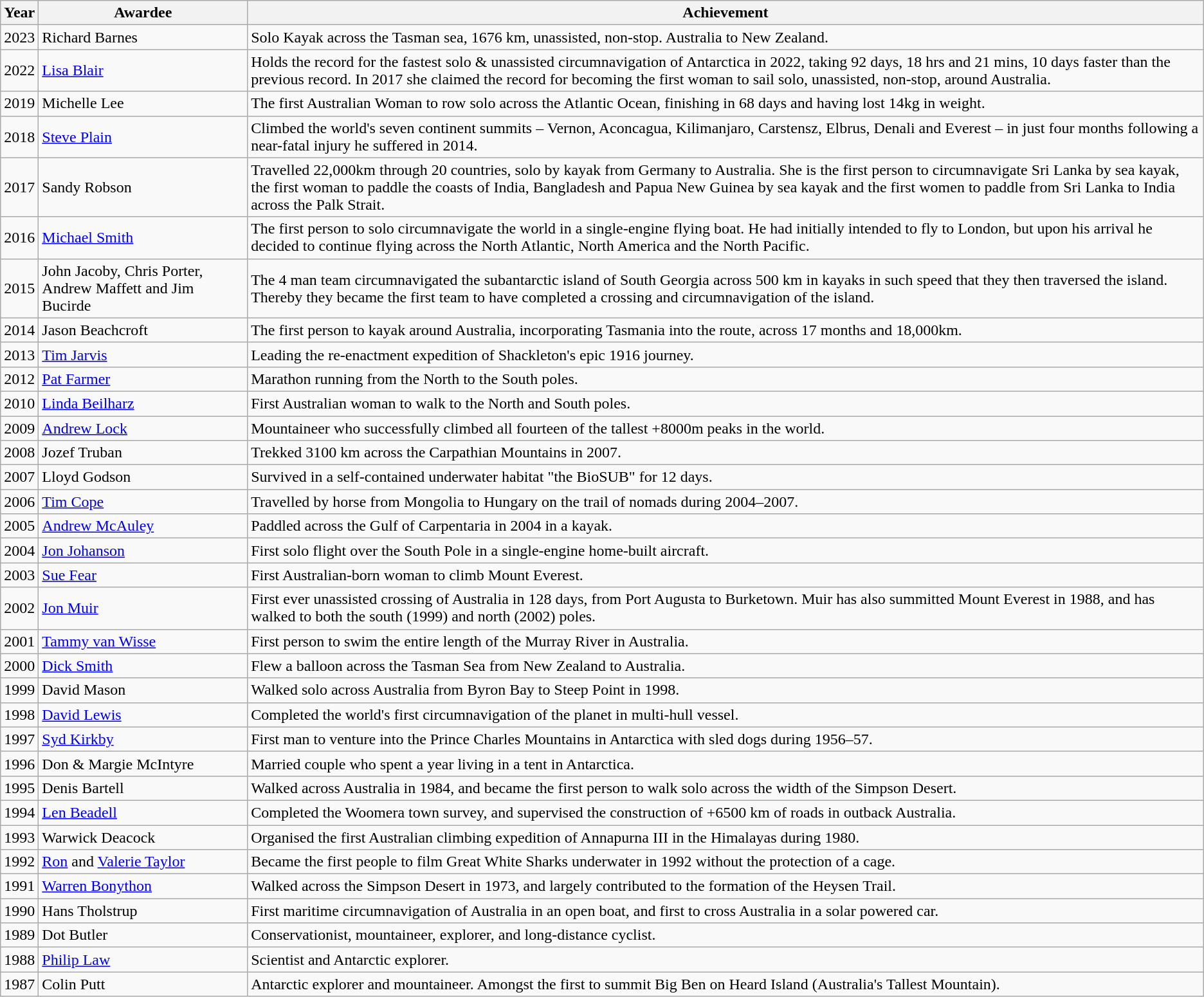<table class="wikitable sortable">
<tr>
<th>Year</th>
<th>Awardee</th>
<th>Achievement</th>
</tr>
<tr>
<td>2023</td>
<td>Richard Barnes</td>
<td>Solo Kayak across the Tasman sea, 1676 km, unassisted, non-stop. Australia to New Zealand.</td>
</tr>
<tr>
<td>2022</td>
<td><a href='#'>Lisa Blair</a></td>
<td>Holds the record for the fastest solo & unassisted circumnavigation of Antarctica in 2022, taking 92 days, 18 hrs and 21 mins, 10 days faster than the previous record. In 2017 she claimed the record for becoming the first woman to sail solo, unassisted, non-stop, around Australia.</td>
</tr>
<tr>
<td>2019</td>
<td>Michelle Lee</td>
<td>The first Australian Woman to row solo across the Atlantic Ocean, finishing in 68 days and having lost 14kg in weight. </td>
</tr>
<tr>
<td>2018</td>
<td><a href='#'>Steve Plain</a></td>
<td>Climbed the world's seven continent summits – Vernon, Aconcagua, Kilimanjaro, Carstensz, Elbrus, Denali and Everest – in just four months following a near-fatal injury he suffered in 2014.</td>
</tr>
<tr>
<td>2017</td>
<td>Sandy Robson</td>
<td>Travelled 22,000km through 20 countries, solo by kayak from Germany to Australia. She is the first person to circumnavigate Sri Lanka by sea kayak, the first woman to paddle the coasts of India, Bangladesh and Papua New Guinea by sea kayak and the first women to paddle from Sri Lanka to India across the Palk Strait.</td>
</tr>
<tr>
<td>2016</td>
<td><a href='#'>Michael Smith</a></td>
<td>The first person to solo circumnavigate the world in a single-engine flying boat. He had initially intended to fly to London, but upon his arrival he decided to continue flying across the North Atlantic, North America and the North Pacific. </td>
</tr>
<tr>
<td>2015</td>
<td>John Jacoby, Chris Porter, Andrew Maffett and Jim Bucirde</td>
<td>The 4 man team circumnavigated the subantarctic island of South Georgia across 500 km in kayaks in such speed that they then traversed the island. Thereby they became the first team to have completed a crossing and circumnavigation of the island.</td>
</tr>
<tr>
<td>2014</td>
<td>Jason Beachcroft</td>
<td>The first person to kayak around Australia, incorporating Tasmania into the route, across 17 months and 18,000km.</td>
</tr>
<tr>
<td>2013</td>
<td><a href='#'>Tim Jarvis</a></td>
<td>Leading the re-enactment expedition of Shackleton's epic 1916 journey.</td>
</tr>
<tr>
<td>2012</td>
<td><a href='#'>Pat Farmer</a></td>
<td>Marathon running from the North to the South poles.</td>
</tr>
<tr>
<td>2010</td>
<td><a href='#'>Linda Beilharz</a></td>
<td>First Australian woman to walk to the North and South poles.</td>
</tr>
<tr>
<td>2009</td>
<td><a href='#'>Andrew Lock</a></td>
<td>Mountaineer who successfully climbed all fourteen of the tallest +8000m peaks in the world.</td>
</tr>
<tr>
<td>2008</td>
<td>Jozef Truban</td>
<td>Trekked 3100 km across the Carpathian Mountains in 2007.</td>
</tr>
<tr>
<td>2007</td>
<td>Lloyd Godson</td>
<td>Survived in a self-contained underwater habitat "the BioSUB" for 12 days.</td>
</tr>
<tr>
<td>2006</td>
<td><a href='#'>Tim Cope</a></td>
<td>Travelled by horse from Mongolia to Hungary on the trail of nomads during 2004–2007.</td>
</tr>
<tr>
<td>2005</td>
<td><a href='#'>Andrew McAuley</a></td>
<td>Paddled across the Gulf of Carpentaria in 2004 in a kayak.</td>
</tr>
<tr>
<td>2004</td>
<td><a href='#'>Jon Johanson</a></td>
<td>First solo flight over the South Pole in a single-engine home-built aircraft.</td>
</tr>
<tr>
<td>2003</td>
<td><a href='#'>Sue Fear</a></td>
<td>First Australian-born woman to climb Mount Everest.</td>
</tr>
<tr>
<td>2002</td>
<td><a href='#'>Jon Muir</a></td>
<td>First ever unassisted crossing of Australia in 128 days, from Port Augusta to Burketown. Muir has also summitted Mount Everest in 1988, and has walked to both the south (1999) and north (2002) poles.</td>
</tr>
<tr>
<td>2001</td>
<td><a href='#'>Tammy van Wisse</a></td>
<td>First person to swim the entire length of the Murray River in Australia.</td>
</tr>
<tr>
<td>2000</td>
<td><a href='#'>Dick Smith</a></td>
<td>Flew a balloon across the Tasman Sea from New Zealand to Australia.</td>
</tr>
<tr>
<td>1999</td>
<td>David Mason</td>
<td>Walked solo across Australia from Byron Bay to Steep Point in 1998.</td>
</tr>
<tr>
<td>1998</td>
<td><a href='#'>David Lewis</a></td>
<td>Completed the world's first circumnavigation of the planet in multi-hull vessel.</td>
</tr>
<tr>
<td>1997</td>
<td><a href='#'>Syd Kirkby</a></td>
<td>First man to venture into the Prince Charles Mountains in Antarctica with sled dogs during 1956–57.</td>
</tr>
<tr>
<td>1996</td>
<td>Don & Margie McIntyre</td>
<td>Married couple who spent a year living in a tent in Antarctica.</td>
</tr>
<tr>
<td>1995</td>
<td>Denis Bartell</td>
<td>Walked across Australia in 1984, and became the first person to walk solo across the width of the Simpson Desert.</td>
</tr>
<tr>
<td>1994</td>
<td><a href='#'>Len Beadell</a></td>
<td>Completed the Woomera town survey, and supervised the construction of +6500 km of roads in outback Australia.</td>
</tr>
<tr>
<td>1993</td>
<td>Warwick Deacock</td>
<td>Organised the first Australian climbing expedition of Annapurna III in the Himalayas during 1980.</td>
</tr>
<tr>
<td>1992</td>
<td><a href='#'>Ron</a> and <a href='#'>Valerie Taylor</a></td>
<td>Became the first people to film Great White Sharks underwater in 1992 without the protection of a cage.</td>
</tr>
<tr>
<td>1991</td>
<td><a href='#'>Warren Bonython</a></td>
<td>Walked across the Simpson Desert in 1973, and largely contributed to the formation of the Heysen Trail.</td>
</tr>
<tr>
<td>1990</td>
<td>Hans Tholstrup</td>
<td>First maritime circumnavigation of Australia in an open boat, and first to cross Australia in a solar powered car.</td>
</tr>
<tr>
<td>1989</td>
<td>Dot Butler</td>
<td>Conservationist, mountaineer, explorer, and long-distance cyclist.</td>
</tr>
<tr>
<td>1988</td>
<td><a href='#'>Philip Law</a></td>
<td>Scientist and Antarctic explorer.</td>
</tr>
<tr>
<td>1987</td>
<td>Colin Putt</td>
<td>Antarctic explorer and mountaineer. Amongst the first to summit Big Ben on Heard Island (Australia's Tallest Mountain).</td>
</tr>
</table>
